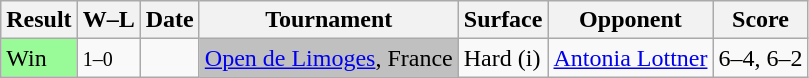<table class="sortable wikitable">
<tr>
<th>Result</th>
<th>W–L</th>
<th>Date</th>
<th>Tournament</th>
<th>Surface</th>
<th>Opponent</th>
<th class="unsortable">Score</th>
</tr>
<tr>
<td style="background:#98fb98;">Win</td>
<td><small>1–0</small></td>
<td><a href='#'></a></td>
<td style="background:silver;"><a href='#'>Open de Limoges</a>, France</td>
<td>Hard (i)</td>
<td> <a href='#'>Antonia Lottner</a></td>
<td>6–4, 6–2</td>
</tr>
</table>
